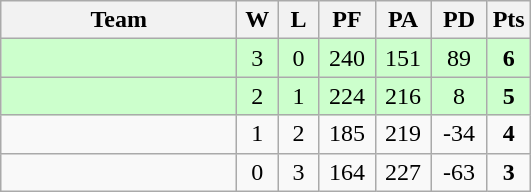<table class="wikitable" style="text-align:center;">
<tr>
<th width=150>Team</th>
<th width=20>W</th>
<th width=20>L</th>
<th width=30>PF</th>
<th width=30>PA</th>
<th width=30>PD</th>
<th width=20>Pts</th>
</tr>
<tr bgcolor="#ccffcc">
<td align="left"></td>
<td>3</td>
<td>0</td>
<td>240</td>
<td>151</td>
<td>89</td>
<td><strong>6</strong></td>
</tr>
<tr bgcolor="#ccffcc">
<td align="left"></td>
<td>2</td>
<td>1</td>
<td>224</td>
<td>216</td>
<td>8</td>
<td><strong>5</strong></td>
</tr>
<tr>
<td align="left"></td>
<td>1</td>
<td>2</td>
<td>185</td>
<td>219</td>
<td>-34</td>
<td><strong>4</strong></td>
</tr>
<tr>
<td align="left"></td>
<td>0</td>
<td>3</td>
<td>164</td>
<td>227</td>
<td>-63</td>
<td><strong>3</strong></td>
</tr>
</table>
